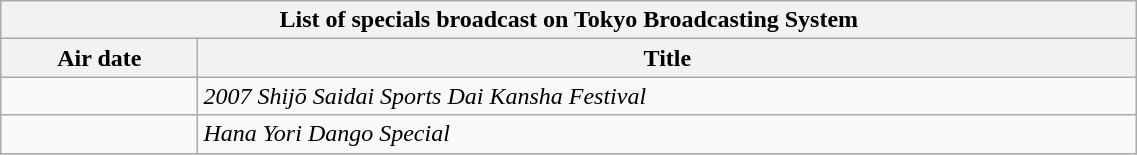<table class="wikitable" style="clear:none; padding:0 auto; width:60%; margin:auto align:left;">
<tr>
<th colspan=3>List of specials broadcast on Tokyo Broadcasting System</th>
</tr>
<tr>
<th>Air date</th>
<th>Title</th>
</tr>
<tr>
<td></td>
<td><em>2007 Shijō Saidai Sports Dai Kansha Festival</em></td>
</tr>
<tr>
<td></td>
<td><em>Hana Yori Dango Special</em></td>
</tr>
</table>
